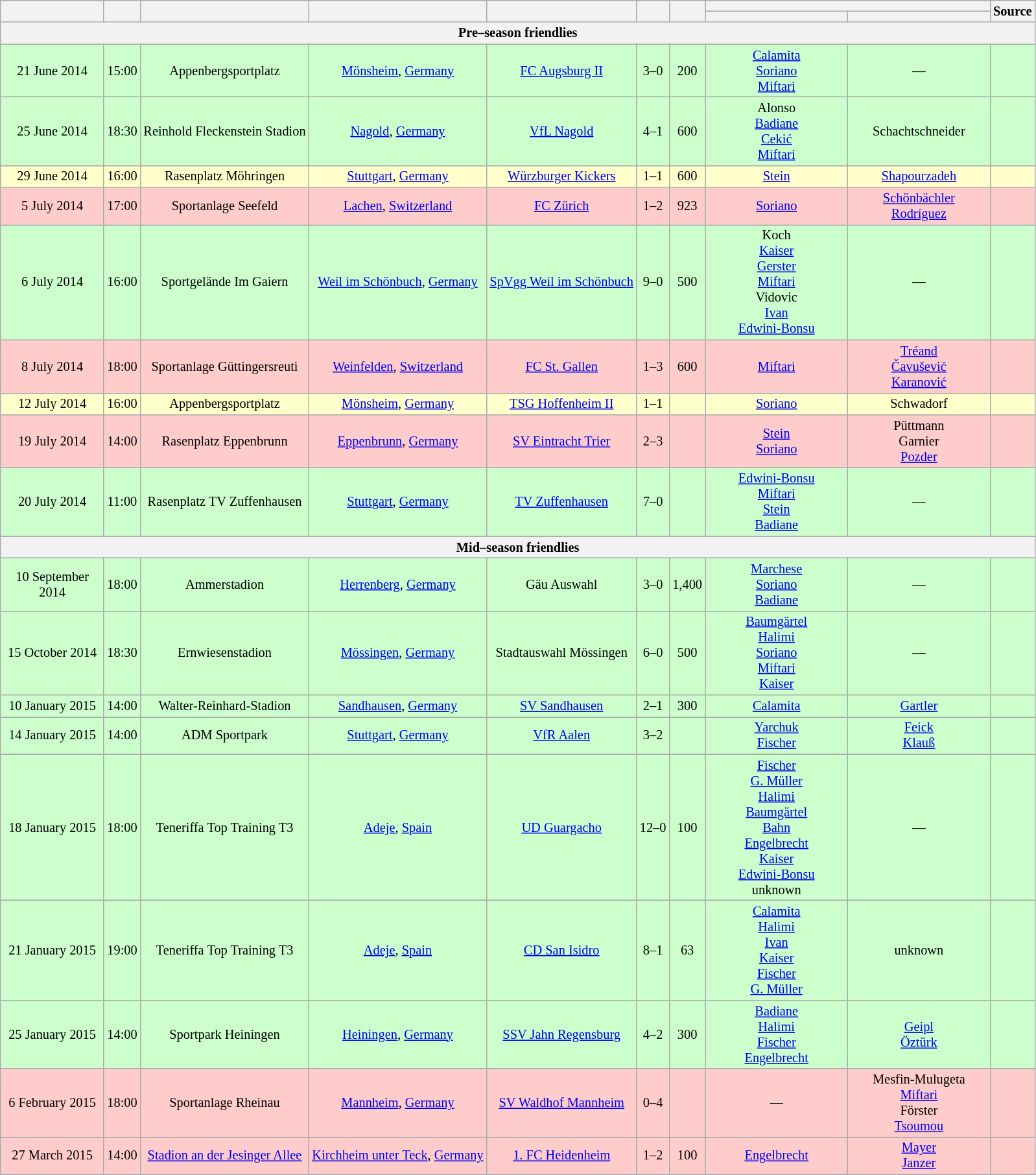<table class="wikitable" Style="text-align: center;font-size:85%">
<tr>
<th rowspan="2" style="width:100px"></th>
<th rowspan="2"></th>
<th rowspan="2"></th>
<th rowspan="2"></th>
<th rowspan="2"></th>
<th rowspan="2"></th>
<th rowspan="2"></th>
<th colspan="2"></th>
<th rowspan="2">Source</th>
</tr>
<tr>
<th style="width:140px"></th>
<th style="width:140px"></th>
</tr>
<tr>
<th colspan="10">Pre–season friendlies</th>
</tr>
<tr style="background:#cfc">
<td>21 June 2014</td>
<td>15:00</td>
<td>Appenbergsportplatz</td>
<td><a href='#'>Mönsheim</a>, <a href='#'>Germany</a></td>
<td><a href='#'>FC Augsburg II</a></td>
<td>3–0</td>
<td>200</td>
<td><a href='#'>Calamita</a> <br><a href='#'>Soriano</a> <br><a href='#'>Miftari</a> </td>
<td>—</td>
<td></td>
</tr>
<tr style="background:#cfc">
<td>25 June 2014</td>
<td>18:30</td>
<td>Reinhold Fleckenstein Stadion</td>
<td><a href='#'>Nagold</a>, <a href='#'>Germany</a></td>
<td><a href='#'>VfL Nagold</a></td>
<td>4–1</td>
<td>600</td>
<td>Alonso <br><a href='#'>Badiane</a> <br><a href='#'>Cekić</a> <br><a href='#'>Miftari</a> </td>
<td>Schachtschneider </td>
<td></td>
</tr>
<tr style="background:#ffc">
<td>29 June 2014</td>
<td>16:00</td>
<td>Rasenplatz Möhringen</td>
<td><a href='#'>Stuttgart</a>, <a href='#'>Germany</a></td>
<td><a href='#'>Würzburger Kickers</a></td>
<td>1–1</td>
<td>600</td>
<td><a href='#'>Stein</a> </td>
<td><a href='#'>Shapourzadeh</a> </td>
<td></td>
</tr>
<tr style="background:#fcc">
<td>5 July 2014</td>
<td>17:00</td>
<td>Sportanlage Seefeld</td>
<td><a href='#'>Lachen</a>, <a href='#'>Switzerland</a></td>
<td><a href='#'>FC Zürich</a></td>
<td>1–2</td>
<td>923</td>
<td><a href='#'>Soriano</a> </td>
<td><a href='#'>Schönbächler</a> <br><a href='#'>Rodríguez</a> </td>
<td></td>
</tr>
<tr style="background:#cfc">
<td>6 July 2014</td>
<td>16:00</td>
<td>Sportgelände Im Gaiern</td>
<td><a href='#'>Weil im Schönbuch</a>, <a href='#'>Germany</a></td>
<td><a href='#'>SpVgg Weil im Schönbuch</a></td>
<td>9–0</td>
<td>500</td>
<td>Koch <br><a href='#'>Kaiser</a> <br><a href='#'>Gerster</a> <br><a href='#'>Miftari</a> <br>Vidovic <br><a href='#'>Ivan</a> <br><a href='#'>Edwini-Bonsu</a> </td>
<td>—</td>
<td></td>
</tr>
<tr style="background:#fcc">
<td>8 July 2014</td>
<td>18:00</td>
<td>Sportanlage Güttingersreuti</td>
<td><a href='#'>Weinfelden</a>, <a href='#'>Switzerland</a></td>
<td><a href='#'>FC St. Gallen</a></td>
<td>1–3</td>
<td>600</td>
<td><a href='#'>Miftari</a> </td>
<td><a href='#'>Tréand</a> <br><a href='#'>Čavušević</a> <br><a href='#'>Karanović</a> </td>
<td></td>
</tr>
<tr style="background:#ffc">
<td>12 July 2014</td>
<td>16:00</td>
<td>Appenbergsportplatz</td>
<td><a href='#'>Mönsheim</a>, <a href='#'>Germany</a></td>
<td><a href='#'>TSG Hoffenheim II</a></td>
<td>1–1</td>
<td></td>
<td><a href='#'>Soriano</a> </td>
<td>Schwadorf </td>
<td></td>
</tr>
<tr style="background:#fcc">
<td>19 July 2014</td>
<td>14:00</td>
<td>Rasenplatz Eppenbrunn</td>
<td><a href='#'>Eppenbrunn</a>, <a href='#'>Germany</a></td>
<td><a href='#'>SV Eintracht Trier</a></td>
<td>2–3</td>
<td></td>
<td><a href='#'>Stein</a>  <br> <a href='#'>Soriano</a> </td>
<td>Püttmann  <br> Garnier  <br> <a href='#'>Pozder</a> </td>
<td></td>
</tr>
<tr style="background:#cfc">
<td>20 July 2014</td>
<td>11:00</td>
<td>Rasenplatz TV Zuffenhausen</td>
<td><a href='#'>Stuttgart</a>, <a href='#'>Germany</a></td>
<td><a href='#'>TV Zuffenhausen</a></td>
<td>7–0</td>
<td></td>
<td><a href='#'>Edwini-Bonsu</a>  <br> <a href='#'>Miftari</a>  <br> <a href='#'>Stein</a>  <br> <a href='#'>Badiane</a> </td>
<td>—</td>
<td></td>
</tr>
<tr>
<th colspan="10">Mid–season friendlies</th>
</tr>
<tr style="background:#cfc">
<td>10 September 2014</td>
<td>18:00</td>
<td>Ammerstadion</td>
<td><a href='#'>Herrenberg</a>, <a href='#'>Germany</a></td>
<td>Gäu Auswahl</td>
<td>3–0</td>
<td>1,400</td>
<td><a href='#'>Marchese</a> <br><a href='#'>Soriano</a> <br><a href='#'>Badiane</a> </td>
<td>—</td>
<td></td>
</tr>
<tr style="background:#cfc">
<td>15 October 2014</td>
<td>18:30</td>
<td>Ernwiesenstadion</td>
<td><a href='#'>Mössingen</a>, <a href='#'>Germany</a></td>
<td>Stadtauswahl Mössingen</td>
<td>6–0</td>
<td>500</td>
<td><a href='#'>Baumgärtel</a> <br><a href='#'>Halimi</a> <br><a href='#'>Soriano</a> <br><a href='#'>Miftari</a> <br><a href='#'>Kaiser</a> </td>
<td>—</td>
<td></td>
</tr>
<tr style="background:#cfc">
<td>10 January 2015</td>
<td>14:00</td>
<td>Walter-Reinhard-Stadion</td>
<td><a href='#'>Sandhausen</a>, <a href='#'>Germany</a></td>
<td><a href='#'>SV Sandhausen</a></td>
<td>2–1</td>
<td>300</td>
<td><a href='#'>Calamita</a> </td>
<td><a href='#'>Gartler</a> </td>
<td></td>
</tr>
<tr style="background:#cfc">
<td>14 January 2015</td>
<td>14:00</td>
<td>ADM Sportpark</td>
<td><a href='#'>Stuttgart</a>, <a href='#'>Germany</a></td>
<td><a href='#'>VfR Aalen</a></td>
<td>3–2</td>
<td></td>
<td><a href='#'>Yarchuk</a> <br><a href='#'>Fischer</a> </td>
<td><a href='#'>Feick</a> <br><a href='#'>Klauß</a> </td>
<td></td>
</tr>
<tr style="background:#cfc">
<td>18 January 2015</td>
<td>18:00</td>
<td>Teneriffa Top Training T3</td>
<td><a href='#'>Adeje</a>, <a href='#'>Spain</a></td>
<td><a href='#'>UD Guargacho</a></td>
<td>12–0</td>
<td>100</td>
<td><a href='#'>Fischer</a> <br><a href='#'>G. Müller</a> <br><a href='#'>Halimi</a> <br><a href='#'>Baumgärtel</a> <br><a href='#'>Bahn</a> <br><a href='#'>Engelbrecht</a> <br><a href='#'>Kaiser</a> <br><a href='#'>Edwini-Bonsu</a> <br>unknown </td>
<td>—</td>
<td></td>
</tr>
<tr style="background:#cfc">
<td>21 January 2015</td>
<td>19:00</td>
<td>Teneriffa Top Training T3</td>
<td><a href='#'>Adeje</a>, <a href='#'>Spain</a></td>
<td><a href='#'>CD San Isidro</a></td>
<td>8–1</td>
<td>63</td>
<td><a href='#'>Calamita</a> <br><a href='#'>Halimi</a> <br><a href='#'>Ivan</a> <br><a href='#'>Kaiser</a> <br><a href='#'>Fischer</a> <br><a href='#'>G. Müller</a> </td>
<td>unknown </td>
<td></td>
</tr>
<tr style="background:#cfc">
<td>25 January 2015</td>
<td>14:00</td>
<td>Sportpark Heiningen</td>
<td><a href='#'>Heiningen</a>, <a href='#'>Germany</a></td>
<td><a href='#'>SSV Jahn Regensburg</a></td>
<td>4–2</td>
<td>300</td>
<td><a href='#'>Badiane</a> <br><a href='#'>Halimi</a> <br><a href='#'>Fischer</a> <br><a href='#'>Engelbrecht</a> </td>
<td><a href='#'>Geipl</a> <br><a href='#'>Öztürk</a> </td>
<td></td>
</tr>
<tr style="background:#fcc">
<td>6 February 2015</td>
<td>18:00</td>
<td>Sportanlage Rheinau</td>
<td><a href='#'>Mannheim</a>, <a href='#'>Germany</a></td>
<td><a href='#'>SV Waldhof Mannheim</a></td>
<td>0–4</td>
<td></td>
<td>—</td>
<td>Mesfin-Mulugeta <br><a href='#'>Miftari</a> <br>Förster <br><a href='#'>Tsoumou</a> </td>
<td></td>
</tr>
<tr style="background:#fcc">
<td>27 March 2015</td>
<td>14:00</td>
<td><a href='#'>Stadion an der Jesinger Allee</a></td>
<td><a href='#'>Kirchheim unter Teck</a>, <a href='#'>Germany</a></td>
<td><a href='#'>1. FC Heidenheim</a></td>
<td>1–2</td>
<td>100</td>
<td><a href='#'>Engelbrecht</a> </td>
<td><a href='#'>Mayer</a> <br><a href='#'>Janzer</a> </td>
<td></td>
</tr>
</table>
